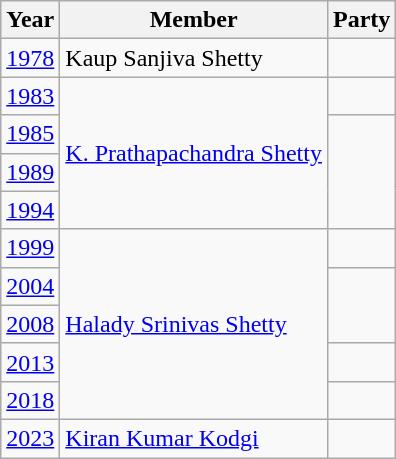<table class="wikitable">
<tr>
<th>Year</th>
<th>Member</th>
<th colspan="2">Party</th>
</tr>
<tr>
<td><a href='#'>1978</a></td>
<td>Kaup Sanjiva Shetty</td>
<td></td>
</tr>
<tr>
<td><a href='#'>1983</a></td>
<td rowspan="4"><a href='#'>K. Prathapachandra Shetty</a></td>
<td></td>
</tr>
<tr>
<td><a href='#'>1985</a></td>
</tr>
<tr>
<td><a href='#'>1989</a></td>
</tr>
<tr>
<td><a href='#'>1994</a></td>
</tr>
<tr>
<td><a href='#'>1999</a></td>
<td rowspan="5"><a href='#'>Halady Srinivas Shetty</a></td>
<td></td>
</tr>
<tr>
<td><a href='#'>2004</a></td>
</tr>
<tr>
<td><a href='#'>2008</a></td>
</tr>
<tr>
<td><a href='#'>2013</a></td>
<td></td>
</tr>
<tr>
<td><a href='#'>2018</a></td>
<td></td>
</tr>
<tr>
<td><a href='#'>2023</a></td>
<td><a href='#'>Kiran Kumar Kodgi</a></td>
</tr>
</table>
